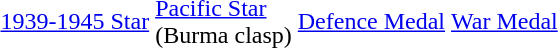<table>
<tr>
<td></td>
<td></td>
<td></td>
<td></td>
</tr>
<tr>
<td></td>
<td></td>
<td></td>
<td></td>
</tr>
<tr>
<td><a href='#'>1939-1945 Star</a></td>
<td><a href='#'>Pacific Star</a><br>(Burma clasp)</td>
<td><a href='#'>Defence Medal</a></td>
<td><a href='#'>War Medal</a></td>
</tr>
</table>
